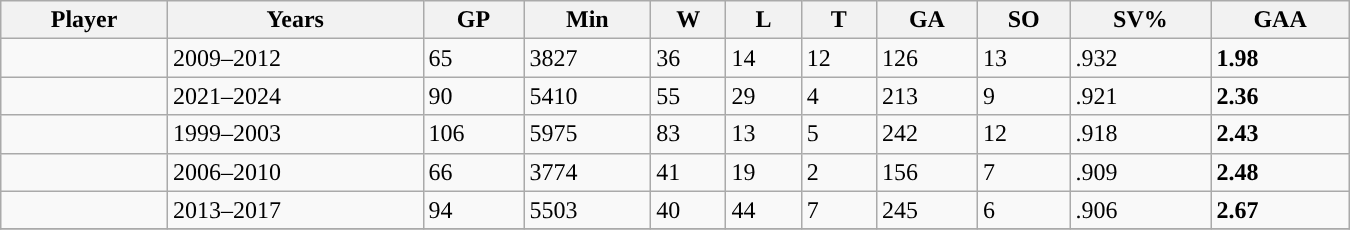<table class="wikitable sortable" width = 900>
<tr>
<th>Player</th>
<th>Years</th>
<th>GP</th>
<th>Min</th>
<th>W</th>
<th>L</th>
<th>T</th>
<th>GA</th>
<th>SO</th>
<th>SV%</th>
<th>GAA</th>
</tr>
<tr>
<td></td>
<td>2009–2012</td>
<td>65</td>
<td>3827</td>
<td>36</td>
<td>14</td>
<td>12</td>
<td>126</td>
<td>13</td>
<td>.932</td>
<td><strong>1.98</strong></td>
</tr>
<tr>
<td></td>
<td>2021–2024</td>
<td>90</td>
<td>5410</td>
<td>55</td>
<td>29</td>
<td>4</td>
<td>213</td>
<td>9</td>
<td>.921</td>
<td><strong>2.36</strong></td>
</tr>
<tr>
<td></td>
<td>1999–2003</td>
<td>106</td>
<td>5975</td>
<td>83</td>
<td>13</td>
<td>5</td>
<td>242</td>
<td>12</td>
<td>.918</td>
<td><strong>2.43</strong></td>
</tr>
<tr>
<td></td>
<td>2006–2010</td>
<td>66</td>
<td>3774</td>
<td>41</td>
<td>19</td>
<td>2</td>
<td>156</td>
<td>7</td>
<td>.909</td>
<td><strong>2.48</strong></td>
</tr>
<tr>
<td></td>
<td>2013–2017</td>
<td>94</td>
<td>5503</td>
<td>40</td>
<td>44</td>
<td>7</td>
<td>245</td>
<td>6</td>
<td>.906</td>
<td><strong>2.67</strong></td>
</tr>
<tr>
</tr>
</table>
